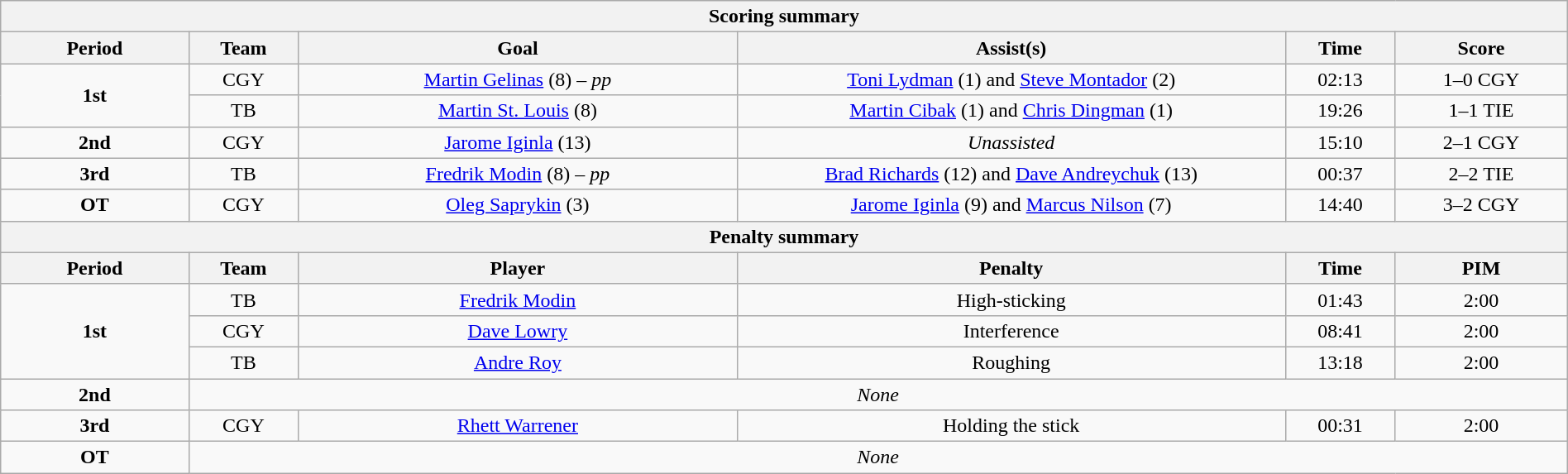<table style="width:100%;" class="wikitable">
<tr>
<th colspan=6>Scoring summary</th>
</tr>
<tr>
<th style="width:12%;">Period</th>
<th style="width:7%;">Team</th>
<th style="width:28%;">Goal</th>
<th style="width:35%;">Assist(s)</th>
<th style="width:7%;">Time</th>
<th style="width:11%;">Score</th>
</tr>
<tr>
<td style="text-align:center;" rowspan="2"><strong>1st</strong></td>
<td align=center>CGY</td>
<td align=center><a href='#'>Martin Gelinas</a> (8) – <em>pp</em></td>
<td align=center><a href='#'>Toni Lydman</a> (1) and <a href='#'>Steve Montador</a> (2)</td>
<td align=center>02:13</td>
<td align=center>1–0 CGY</td>
</tr>
<tr>
<td align=center>TB</td>
<td align=center><a href='#'>Martin St. Louis</a> (8)</td>
<td align=center><a href='#'>Martin Cibak</a> (1) and <a href='#'>Chris Dingman</a> (1)</td>
<td align=center>19:26</td>
<td align=center>1–1 TIE</td>
</tr>
<tr>
<td style="text-align:center;" rowspan="1"><strong>2nd</strong></td>
<td align=center>CGY</td>
<td align=center><a href='#'>Jarome Iginla</a> (13)</td>
<td align=center><em>Unassisted</em></td>
<td align=center>15:10</td>
<td align=center>2–1 CGY</td>
</tr>
<tr>
<td style="text-align:center;" rowspan="1"><strong>3rd</strong></td>
<td align=center>TB</td>
<td align=center><a href='#'>Fredrik Modin</a> (8) – <em>pp</em></td>
<td align=center><a href='#'>Brad Richards</a> (12) and <a href='#'>Dave Andreychuk</a> (13)</td>
<td align=center>00:37</td>
<td align=center>2–2 TIE</td>
</tr>
<tr>
<td style="text-align:center;" rowspan="1"><strong>OT</strong></td>
<td align=center>CGY</td>
<td align=center><a href='#'>Oleg Saprykin</a> (3)</td>
<td align=center><a href='#'>Jarome Iginla</a> (9) and <a href='#'>Marcus Nilson</a> (7)</td>
<td align=center>14:40</td>
<td align=center>3–2 CGY</td>
</tr>
<tr>
<th colspan=6>Penalty summary</th>
</tr>
<tr>
<th style="width:12%;">Period</th>
<th style="width:7%;">Team</th>
<th style="width:28%;">Player</th>
<th style="width:35%;">Penalty</th>
<th style="width:7%;">Time</th>
<th style="width:11%;">PIM</th>
</tr>
<tr>
<td style="text-align:center;" rowspan="3"><strong>1st</strong></td>
<td align=center>TB</td>
<td align=center><a href='#'>Fredrik Modin</a></td>
<td align=center>High-sticking</td>
<td align=center>01:43</td>
<td align=center>2:00</td>
</tr>
<tr>
<td align=center>CGY</td>
<td align=center><a href='#'>Dave Lowry</a></td>
<td align=center>Interference</td>
<td align=center>08:41</td>
<td align=center>2:00</td>
</tr>
<tr>
<td align=center>TB</td>
<td align=center><a href='#'>Andre Roy</a></td>
<td align=center>Roughing</td>
<td align=center>13:18</td>
<td align=center>2:00</td>
</tr>
<tr style="text-align:center;">
<td><strong>2nd</strong></td>
<td colspan="5"><em>None</em></td>
</tr>
<tr>
<td style="text-align:center;" rowspan="1"><strong>3rd</strong></td>
<td align=center>CGY</td>
<td align=center><a href='#'>Rhett Warrener</a></td>
<td align=center>Holding the stick</td>
<td align=center>00:31</td>
<td align=center>2:00</td>
</tr>
<tr style="text-align:center;">
<td><strong>OT</strong></td>
<td colspan="5"><em>None</em></td>
</tr>
</table>
